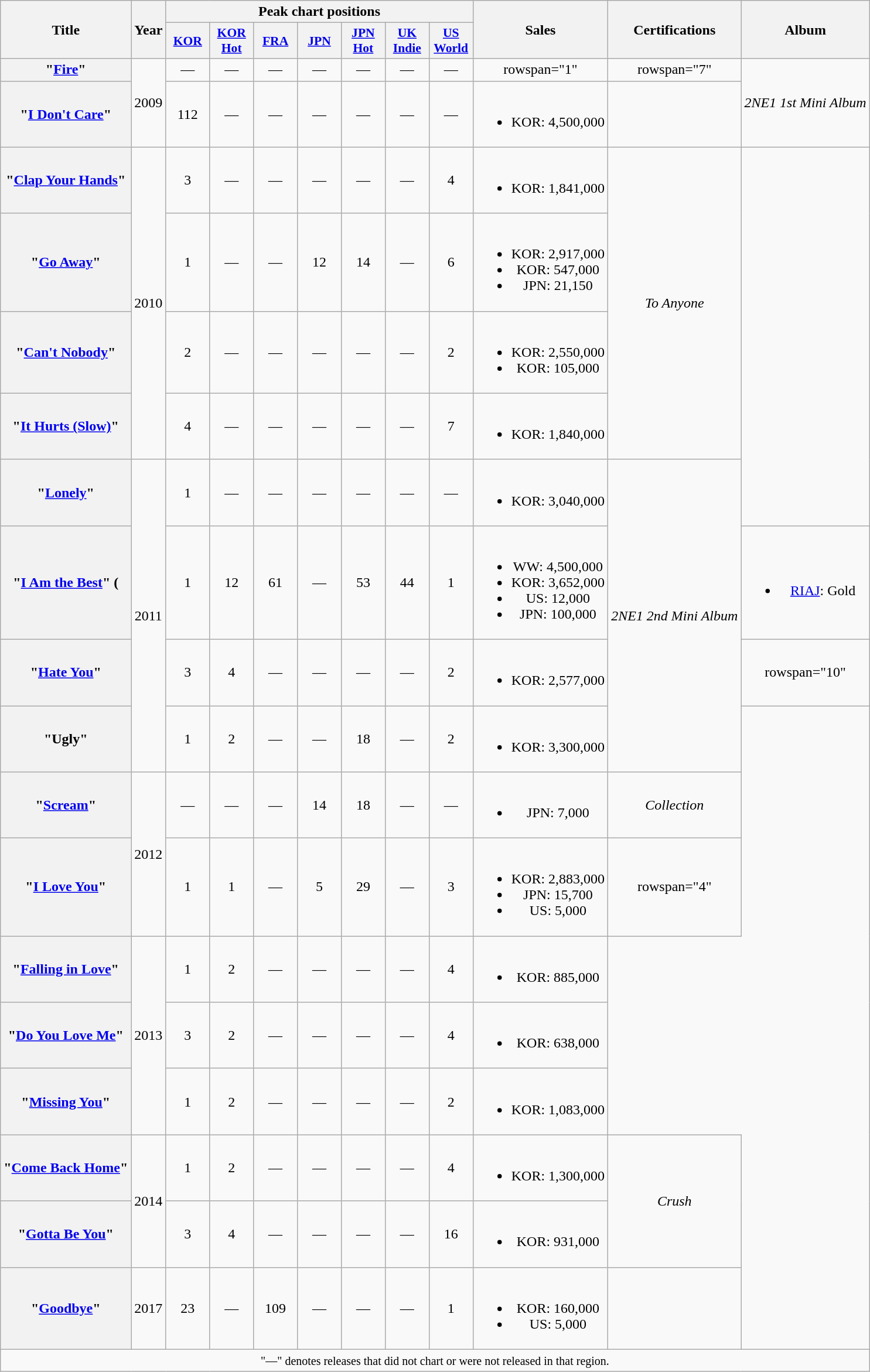<table class="wikitable plainrowheaders" style="text-align:center;">
<tr>
<th scope="col" rowspan="2">Title</th>
<th scope="col" rowspan="2">Year</th>
<th scope="col" colspan="7">Peak chart positions</th>
<th scope="col" rowspan="2">Sales</th>
<th scope="col" rowspan="2">Certifications</th>
<th scope="col" rowspan="2">Album</th>
</tr>
<tr>
<th scope="col" style="width:3em;font-size:90%;"><a href='#'>KOR</a><br></th>
<th scope="col" style="width:3em;font-size:90%;"><a href='#'>KOR Hot</a><br></th>
<th scope="col" style="width:3em;font-size:90%;"><a href='#'>FRA</a><br></th>
<th scope="col" style="width:3em;font-size:90%;"><a href='#'>JPN</a><br></th>
<th scope="col" style="width:3em;font-size:90%;"><a href='#'>JPN Hot</a><br></th>
<th scope="col" style="width:3em;font-size:90%;"><a href='#'>UK Indie</a><br></th>
<th scope="col" style="width:3em;font-size:90%;"><a href='#'>US World</a><br></th>
</tr>
<tr>
<th scope="row">"<a href='#'>Fire</a>"</th>
<td rowspan="2">2009</td>
<td>—</td>
<td>—</td>
<td>—</td>
<td>—</td>
<td>—</td>
<td>—</td>
<td>—</td>
<td>rowspan="1" </td>
<td>rowspan="7" </td>
<td rowspan="2"><em>2NE1 1st Mini Album</em></td>
</tr>
<tr>
<th scope="row">"<a href='#'>I Don't Care</a>"</th>
<td>112</td>
<td>—</td>
<td>—</td>
<td>—</td>
<td>—</td>
<td>—</td>
<td>—</td>
<td><br><ul><li>KOR: 4,500,000</li></ul></td>
</tr>
<tr>
<th scope="row">"<a href='#'>Clap Your Hands</a>" </th>
<td rowspan="4">2010</td>
<td>3</td>
<td>—</td>
<td>—</td>
<td>—</td>
<td>—</td>
<td>—</td>
<td>4</td>
<td><br><ul><li>KOR: 1,841,000</li></ul></td>
<td rowspan="4"><em>To Anyone</em></td>
</tr>
<tr>
<th scope="row">"<a href='#'>Go Away</a>"</th>
<td>1</td>
<td>—</td>
<td>—</td>
<td>12</td>
<td>14</td>
<td>—</td>
<td>6</td>
<td><br><ul><li>KOR: 2,917,000</li><li>KOR: 547,000 </li><li>JPN: 21,150 </li></ul></td>
</tr>
<tr>
<th scope="row">"<a href='#'>Can't Nobody</a>"</th>
<td>2</td>
<td>—</td>
<td>—</td>
<td>—</td>
<td>—</td>
<td>—</td>
<td>2</td>
<td><br><ul><li>KOR: 2,550,000</li><li>KOR: 105,000 </li></ul></td>
</tr>
<tr>
<th scope="row">"<a href='#'>It Hurts (Slow)</a>" </th>
<td>4</td>
<td>—</td>
<td>—</td>
<td>—</td>
<td>—</td>
<td>—</td>
<td>7</td>
<td><br><ul><li>KOR: 1,840,000</li></ul></td>
</tr>
<tr>
<th scope="row">"<a href='#'>Lonely</a>"</th>
<td rowspan="4">2011</td>
<td>1</td>
<td>—</td>
<td>—</td>
<td>—</td>
<td>—</td>
<td>—</td>
<td>—</td>
<td><br><ul><li>KOR: 3,040,000</li></ul></td>
<td rowspan="4"><em>2NE1 2nd Mini Album</em></td>
</tr>
<tr>
<th scope="row">"<a href='#'>I Am the Best</a>" (</th>
<td>1</td>
<td>12</td>
<td>61</td>
<td>—</td>
<td>53</td>
<td>44</td>
<td>1</td>
<td><br><ul><li>WW: 4,500,000</li><li>KOR: 3,652,000</li><li>US: 12,000</li><li>JPN: 100,000</li></ul></td>
<td><br><ul><li><a href='#'>RIAJ</a>: Gold</li></ul></td>
</tr>
<tr>
<th scope="row">"<a href='#'>Hate You</a>"</th>
<td>3</td>
<td>4</td>
<td>—</td>
<td>—</td>
<td>—</td>
<td>—</td>
<td>2</td>
<td><br><ul><li>KOR: 2,577,000</li></ul></td>
<td>rowspan="10" </td>
</tr>
<tr>
<th scope="row">"Ugly"</th>
<td>1</td>
<td>2</td>
<td>—</td>
<td>—</td>
<td>18</td>
<td>—</td>
<td>2</td>
<td><br><ul><li>KOR: 3,300,000</li></ul></td>
</tr>
<tr>
<th scope="row">"<a href='#'>Scream</a>" </th>
<td rowspan="2">2012</td>
<td>—</td>
<td>—</td>
<td>—</td>
<td>14</td>
<td>18</td>
<td>—</td>
<td>—</td>
<td><br><ul><li>JPN: 7,000 </li></ul></td>
<td><em>Collection</em></td>
</tr>
<tr>
<th scope="row">"<a href='#'>I Love You</a>"</th>
<td>1</td>
<td>1</td>
<td>—</td>
<td>5</td>
<td>29</td>
<td>—</td>
<td>3</td>
<td><br><ul><li>KOR: 2,883,000</li><li>JPN: 15,700 </li><li>US: 5,000</li></ul></td>
<td>rowspan="4" </td>
</tr>
<tr>
<th scope="row">"<a href='#'>Falling in Love</a>"</th>
<td rowspan="3">2013</td>
<td>1</td>
<td>2</td>
<td>—</td>
<td>—</td>
<td>—</td>
<td>—</td>
<td>4</td>
<td><br><ul><li>KOR: 885,000</li></ul></td>
</tr>
<tr>
<th scope="row">"<a href='#'>Do You Love Me</a>"</th>
<td>3</td>
<td>2</td>
<td>—</td>
<td>—</td>
<td>—</td>
<td>—</td>
<td>4</td>
<td><br><ul><li>KOR: 638,000</li></ul></td>
</tr>
<tr>
<th scope="row">"<a href='#'>Missing You</a>" </th>
<td>1</td>
<td>2</td>
<td>—</td>
<td>—</td>
<td>—</td>
<td>—</td>
<td>2</td>
<td><br><ul><li>KOR: 1,083,000</li></ul></td>
</tr>
<tr>
<th scope="row">"<a href='#'>Come Back Home</a>"</th>
<td rowspan="2">2014</td>
<td>1</td>
<td>2</td>
<td>—</td>
<td>—</td>
<td>—</td>
<td>—</td>
<td>4</td>
<td><br><ul><li>KOR: 1,300,000</li></ul></td>
<td rowspan="2"><em>Crush</em></td>
</tr>
<tr>
<th scope="row">"<a href='#'>Gotta Be You</a>" </th>
<td>3</td>
<td>4</td>
<td>—</td>
<td>—</td>
<td>—</td>
<td>—</td>
<td>16</td>
<td><br><ul><li>KOR: 931,000</li></ul></td>
</tr>
<tr>
<th scope="row">"<a href='#'>Goodbye</a>" </th>
<td>2017</td>
<td>23</td>
<td>—</td>
<td>109</td>
<td>—</td>
<td>—</td>
<td>—</td>
<td>1</td>
<td><br><ul><li>KOR: 160,000</li><li>US: 5,000</li></ul></td>
<td></td>
</tr>
<tr>
<td colspan="12"><small>"—" denotes releases that did not chart or were not released in that region.</small></td>
</tr>
</table>
